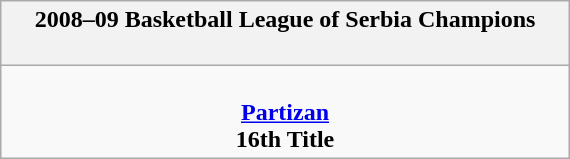<table class="wikitable" style="margin: 0 auto; width: 30%;">
<tr>
<th>2008–09 Basketball League of Serbia Champions<br><br></th>
</tr>
<tr>
<td align=center><br><strong><a href='#'>Partizan</a></strong><br><strong>16th Title</strong></td>
</tr>
</table>
